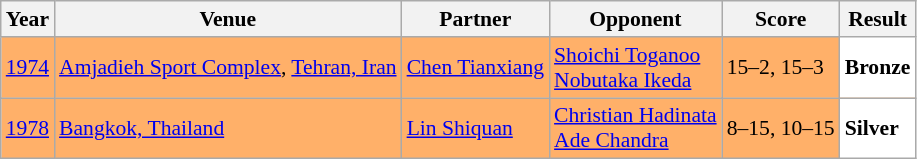<table class="sortable wikitable" style="font-size: 90%;">
<tr>
<th>Year</th>
<th>Venue</th>
<th>Partner</th>
<th>Opponent</th>
<th>Score</th>
<th>Result</th>
</tr>
<tr style="background:#FFB069">
<td align="center"><a href='#'>1974</a></td>
<td align="left"><a href='#'>Amjadieh Sport Complex</a>, <a href='#'>Tehran, Iran</a></td>
<td align="left"> <a href='#'>Chen Tianxiang</a></td>
<td align="left"> <a href='#'>Shoichi Toganoo</a> <br>  <a href='#'>Nobutaka Ikeda</a></td>
<td align="left">15–2, 15–3</td>
<td style="text-align:left; background:white"> <strong>Bronze</strong></td>
</tr>
<tr style="background:#FFB069">
<td align="center"><a href='#'>1978</a></td>
<td align="left"><a href='#'>Bangkok, Thailand</a></td>
<td align="left"> <a href='#'>Lin Shiquan</a></td>
<td align="left"> <a href='#'>Christian Hadinata</a> <br>  <a href='#'>Ade Chandra</a></td>
<td align="left">8–15, 10–15</td>
<td style="text-align:left; background:white"> <strong>Silver</strong></td>
</tr>
</table>
